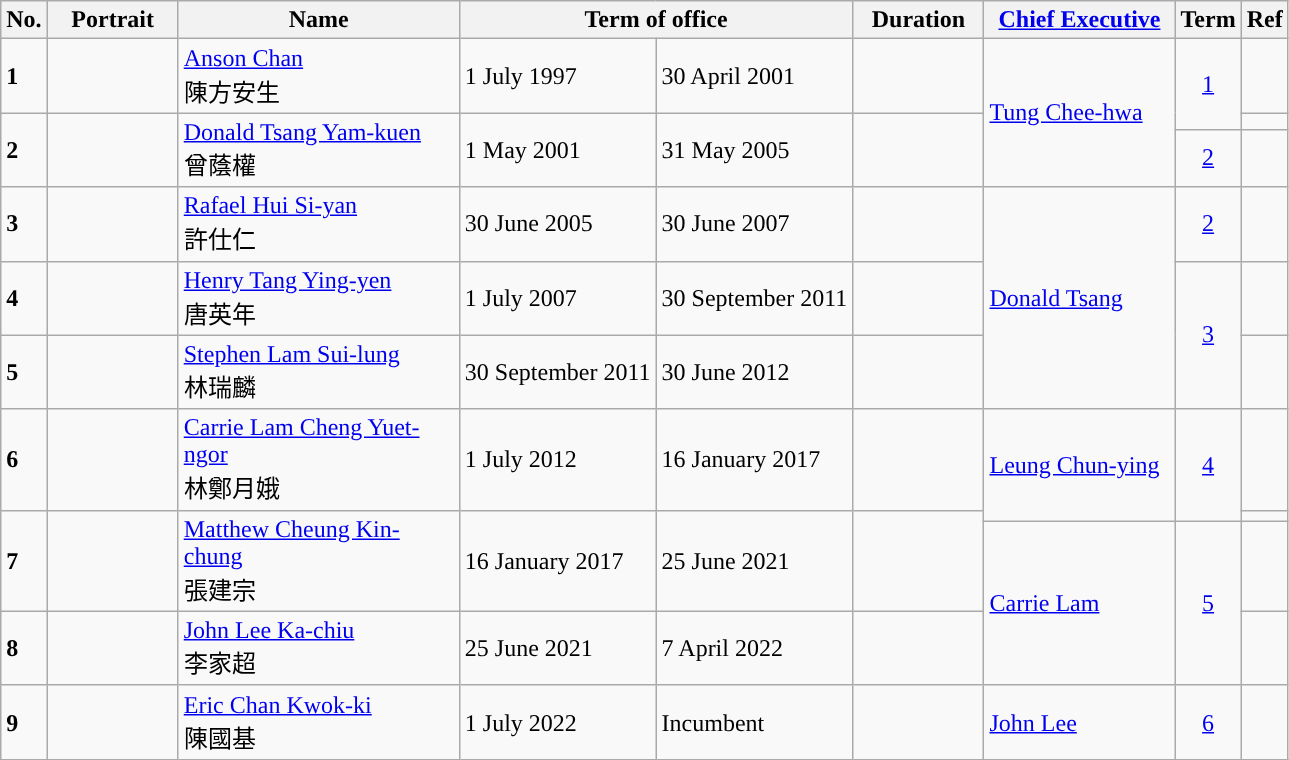<table class="wikitable"  style="text-align:left">
<tr>
<th width=10px>No.</th>
<th width=80px>Portrait</th>
<th width=180px>Name</th>
<th width=180px colspan=2>Term of office</th>
<th width=80px>Duration</th>
<th width=120px><a href='#'>Chief Executive</a></th>
<th>Term</th>
<th>Ref</th>
</tr>
<tr>
<td style="background:"><strong>1</strong></td>
<td></td>
<td><a href='#'>Anson Chan</a><br>陳方安生</td>
<td>1 July 1997</td>
<td>30 April 2001</td>
<td></td>
<td rowspan=3><a href='#'>Tung Chee-hwa</a><br></td>
<td rowspan=2 align=center><a href='#'>1</a></td>
<td></td>
</tr>
<tr>
<td rowspan=2 style="background:"><strong>2</strong></td>
<td rowspan=2></td>
<td rowspan=2><a href='#'>Donald Tsang Yam-kuen</a><br>曾蔭權</td>
<td rowspan=2>1 May 2001</td>
<td rowspan=2>31 May 2005</td>
<td rowspan=2></td>
<td></td>
</tr>
<tr>
<td align=center><a href='#'>2</a></td>
<td></td>
</tr>
<tr>
<td style="background:"><strong>3</strong></td>
<td></td>
<td><a href='#'>Rafael Hui Si-yan</a><br>許仕仁</td>
<td>30 June 2005</td>
<td>30 June 2007</td>
<td></td>
<td rowspan=3><a href='#'>Donald Tsang</a><br></td>
<td align=center><a href='#'>2</a></td>
<td></td>
</tr>
<tr>
<td style="background:"><strong>4</strong></td>
<td></td>
<td><a href='#'>Henry Tang Ying-yen</a><br>唐英年</td>
<td>1 July 2007</td>
<td>30 September 2011</td>
<td></td>
<td rowspan=2 align=center><a href='#'>3</a></td>
<td></td>
</tr>
<tr>
<td style="background:"><strong>5</strong></td>
<td></td>
<td><a href='#'>Stephen Lam Sui-lung</a><br>林瑞麟</td>
<td>30 September 2011</td>
<td>30 June 2012</td>
<td></td>
<td></td>
</tr>
<tr>
<td style="background:"><strong>6</strong></td>
<td></td>
<td><a href='#'>Carrie Lam Cheng Yuet-ngor</a><br>林鄭月娥</td>
<td>1 July 2012</td>
<td>16 January 2017</td>
<td></td>
<td rowspan=2><a href='#'>Leung Chun-ying</a><br></td>
<td rowspan=2 align=center><a href='#'>4</a></td>
<td></td>
</tr>
<tr>
<td rowspan=2 style="background:"><strong>7</strong></td>
<td rowspan=2></td>
<td rowspan=2><a href='#'>Matthew Cheung Kin-chung</a><br>張建宗</td>
<td rowspan=2>16 January 2017</td>
<td rowspan=2>25 June 2021</td>
<td rowspan=2></td>
<td></td>
</tr>
<tr>
<td rowspan=2><a href='#'>Carrie Lam</a><br></td>
<td rowspan=2 align=center><a href='#'>5</a></td>
<td></td>
</tr>
<tr>
<td rowspan=1 style="background:"><strong>8</strong></td>
<td rowspan=1></td>
<td rowspan=1><a href='#'>John Lee Ka-chiu</a><br>李家超</td>
<td rowspan=1>25 June 2021</td>
<td rowspan=1>7 April 2022</td>
<td rowspan=1></td>
<td></td>
</tr>
<tr>
<td rowspan=1 style="background:"><strong>9</strong></td>
<td rowspan=1></td>
<td rowspan=1><a href='#'>Eric Chan Kwok-ki</a><br>陳國基</td>
<td rowspan=1>1 July 2022</td>
<td rowspan=1>Incumbent</td>
<td rowspan=1></td>
<td rowspan=1><a href='#'>John Lee</a><br></td>
<td rowspan=1 align=center><a href='#'>6</a></td>
<td></td>
</tr>
</table>
